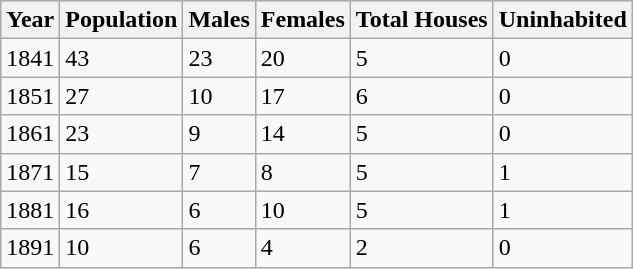<table class="wikitable">
<tr>
<th>Year</th>
<th>Population</th>
<th>Males</th>
<th>Females</th>
<th>Total Houses</th>
<th>Uninhabited</th>
</tr>
<tr>
<td>1841</td>
<td>43</td>
<td>23</td>
<td>20</td>
<td>5</td>
<td>0</td>
</tr>
<tr>
<td>1851</td>
<td>27</td>
<td>10</td>
<td>17</td>
<td>6</td>
<td>0</td>
</tr>
<tr>
<td>1861</td>
<td>23</td>
<td>9</td>
<td>14</td>
<td>5</td>
<td>0</td>
</tr>
<tr>
<td>1871</td>
<td>15</td>
<td>7</td>
<td>8</td>
<td>5</td>
<td>1</td>
</tr>
<tr>
<td>1881</td>
<td>16</td>
<td>6</td>
<td>10</td>
<td>5</td>
<td>1</td>
</tr>
<tr>
<td>1891</td>
<td>10</td>
<td>6</td>
<td>4</td>
<td>2</td>
<td>0</td>
</tr>
</table>
